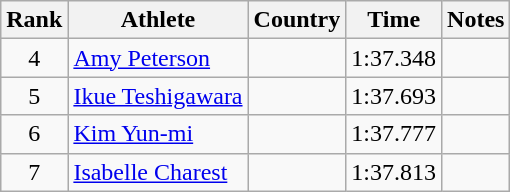<table class="wikitable" style="text-align:center">
<tr>
<th>Rank</th>
<th>Athlete</th>
<th>Country</th>
<th>Time</th>
<th>Notes</th>
</tr>
<tr>
<td>4</td>
<td align=left><a href='#'>Amy Peterson</a></td>
<td align=left></td>
<td>1:37.348</td>
<td></td>
</tr>
<tr>
<td>5</td>
<td align=left><a href='#'>Ikue Teshigawara</a></td>
<td align=left></td>
<td>1:37.693</td>
<td></td>
</tr>
<tr>
<td>6</td>
<td align=left><a href='#'>Kim Yun-mi</a></td>
<td align=left></td>
<td>1:37.777</td>
<td></td>
</tr>
<tr>
<td>7</td>
<td align=left><a href='#'>Isabelle Charest</a></td>
<td align=left></td>
<td>1:37.813</td>
<td></td>
</tr>
</table>
